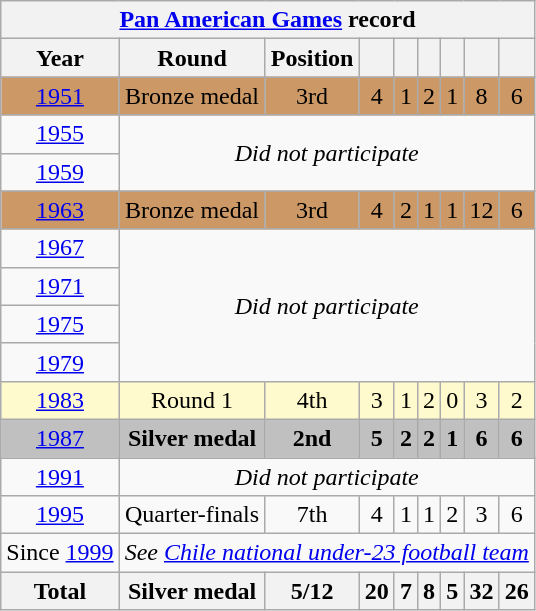<table class="wikitable" style="text-align: center;">
<tr>
<th colspan=9><a href='#'>Pan American Games</a> record</th>
</tr>
<tr>
<th>Year</th>
<th>Round</th>
<th>Position</th>
<th></th>
<th></th>
<th></th>
<th></th>
<th></th>
<th></th>
</tr>
<tr style="background:#c96;">
<td> <a href='#'>1951</a></td>
<td>Bronze medal</td>
<td>3rd</td>
<td>4</td>
<td>1</td>
<td>2</td>
<td>1</td>
<td>8</td>
<td>6</td>
</tr>
<tr>
<td> <a href='#'>1955</a></td>
<td colspan=8 rowspan=2><em>Did not participate</em></td>
</tr>
<tr>
<td> <a href='#'>1959</a></td>
</tr>
<tr style="background:#c96;">
<td> <a href='#'>1963</a></td>
<td>Bronze medal</td>
<td>3rd</td>
<td>4</td>
<td>2</td>
<td>1</td>
<td>1</td>
<td>12</td>
<td>6</td>
</tr>
<tr>
<td> <a href='#'>1967</a></td>
<td colspan=8 rowspan=4><em>Did not participate</em></td>
</tr>
<tr>
<td> <a href='#'>1971</a></td>
</tr>
<tr>
<td> <a href='#'>1975</a></td>
</tr>
<tr>
<td> <a href='#'>1979</a></td>
</tr>
<tr style="background:LemonChiffon;">
<td> <a href='#'>1983</a></td>
<td>Round 1</td>
<td>4th</td>
<td>3</td>
<td>1</td>
<td>2</td>
<td>0</td>
<td>3</td>
<td>2</td>
</tr>
<tr style="background:Silver;">
<td> <a href='#'>1987</a></td>
<td><strong>Silver medal</strong></td>
<td><strong>2nd</strong></td>
<td><strong>5</strong></td>
<td><strong>2</strong></td>
<td><strong>2</strong></td>
<td><strong>1</strong></td>
<td><strong>6</strong></td>
<td><strong>6</strong></td>
</tr>
<tr>
<td> <a href='#'>1991</a></td>
<td colspan=8><em>Did not participate</em></td>
</tr>
<tr>
<td> <a href='#'>1995</a></td>
<td>Quarter-finals</td>
<td>7th</td>
<td>4</td>
<td>1</td>
<td>1</td>
<td>2</td>
<td>3</td>
<td>6</td>
</tr>
<tr>
<td>Since <a href='#'>1999</a></td>
<td colspan=8><em>See <a href='#'>Chile national under-23 football team</a></em></td>
</tr>
<tr>
<th>Total</th>
<th>Silver medal</th>
<th>5/12</th>
<th>20</th>
<th>7</th>
<th>8</th>
<th>5</th>
<th>32</th>
<th>26</th>
</tr>
</table>
